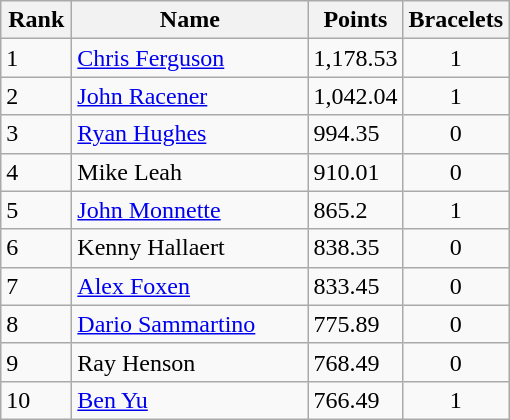<table class="wikitable">
<tr>
<th style="width:40px;">Rank</th>
<th style="width:150px;">Name</th>
<th style="width:50px;">Points</th>
<th style="width:50px;">Bracelets</th>
</tr>
<tr>
<td>1</td>
<td> <a href='#'>Chris Ferguson</a></td>
<td>1,178.53</td>
<td align=center>1</td>
</tr>
<tr>
<td>2</td>
<td> <a href='#'>John Racener</a></td>
<td>1,042.04</td>
<td align=center>1</td>
</tr>
<tr>
<td>3</td>
<td> <a href='#'>Ryan Hughes</a></td>
<td>994.35</td>
<td align=center>0</td>
</tr>
<tr>
<td>4</td>
<td> Mike Leah</td>
<td>910.01</td>
<td align=center>0</td>
</tr>
<tr>
<td>5</td>
<td> <a href='#'>John Monnette</a></td>
<td>865.2</td>
<td align=center>1</td>
</tr>
<tr>
<td>6</td>
<td> Kenny Hallaert</td>
<td>838.35</td>
<td align=center>0</td>
</tr>
<tr>
<td>7</td>
<td> <a href='#'>Alex Foxen</a></td>
<td>833.45</td>
<td align=center>0</td>
</tr>
<tr>
<td>8</td>
<td> <a href='#'>Dario Sammartino</a></td>
<td>775.89</td>
<td align=center>0</td>
</tr>
<tr>
<td>9</td>
<td> Ray Henson</td>
<td>768.49</td>
<td align=center>0</td>
</tr>
<tr>
<td>10</td>
<td> <a href='#'>Ben Yu</a></td>
<td>766.49</td>
<td align=center>1</td>
</tr>
</table>
